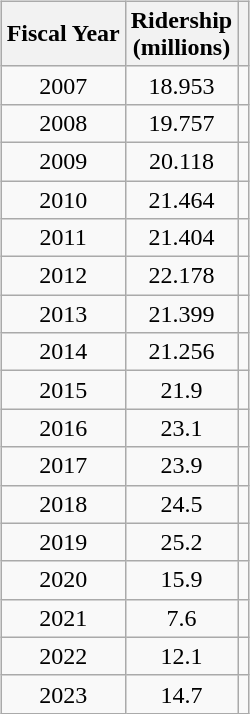<table class="wikitable" style="text-align:center; float:right; margin:5px; ">
<tr>
<th>Fiscal Year</th>
<th>Ridership<br>(millions)</th>
<th></th>
</tr>
<tr>
<td>2007</td>
<td>18.953</td>
<td></td>
</tr>
<tr>
<td>2008</td>
<td>19.757</td>
<td></td>
</tr>
<tr>
<td>2009</td>
<td>20.118</td>
<td></td>
</tr>
<tr>
<td>2010</td>
<td>21.464</td>
<td></td>
</tr>
<tr>
<td>2011</td>
<td>21.404</td>
<td></td>
</tr>
<tr>
<td>2012</td>
<td>22.178</td>
<td></td>
</tr>
<tr>
<td>2013</td>
<td>21.399</td>
<td></td>
</tr>
<tr>
<td>2014</td>
<td>21.256</td>
<td></td>
</tr>
<tr>
<td>2015</td>
<td>21.9</td>
<td></td>
</tr>
<tr>
<td>2016</td>
<td>23.1</td>
<td></td>
</tr>
<tr>
<td>2017</td>
<td>23.9</td>
<td></td>
</tr>
<tr>
<td>2018</td>
<td>24.5</td>
<td></td>
</tr>
<tr>
<td>2019</td>
<td>25.2</td>
<td></td>
</tr>
<tr>
<td>2020</td>
<td>15.9</td>
<td></td>
</tr>
<tr>
<td>2021</td>
<td>7.6</td>
<td></td>
</tr>
<tr>
<td>2022</td>
<td>12.1</td>
<td></td>
</tr>
<tr>
<td>2023</td>
<td>14.7</td>
<td></td>
</tr>
</table>
